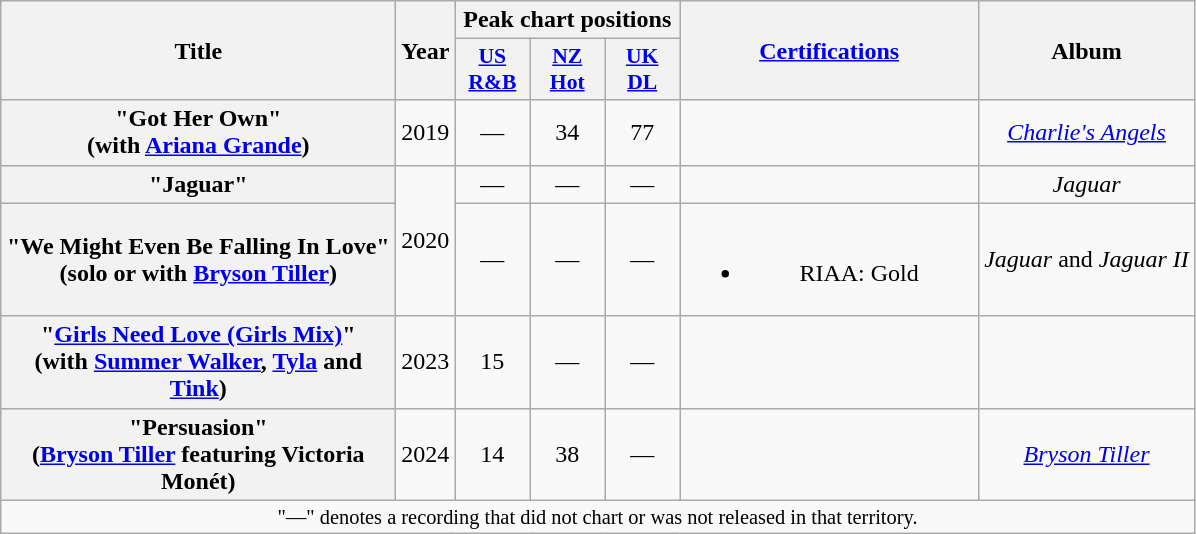<table class="wikitable plainrowheaders" style="text-align:center;">
<tr>
<th scope="col" rowspan="2" style="width:16em;">Title</th>
<th scope="col" rowspan="2">Year</th>
<th scope="col" colspan="3">Peak chart positions</th>
<th scope="col" rowspan="2" style="width:12em;"><a href='#'>Certifications</a></th>
<th scope="col" rowspan="2">Album</th>
</tr>
<tr>
<th scope="col" style="width:3em;font-size:90%;"><a href='#'>US<br>R&B</a><br></th>
<th scope="col" style="width:3em;font-size:90%;"><a href='#'>NZ<br>Hot</a><br></th>
<th scope="col" style="width:3em;font-size:90%;"><a href='#'>UK<br>DL</a><br></th>
</tr>
<tr>
<th scope="row">"Got Her Own"<br><span>(with <a href='#'>Ariana Grande</a>)</span></th>
<td>2019</td>
<td>—</td>
<td>34</td>
<td>77</td>
<td></td>
<td><em><a href='#'>Charlie's Angels</a></em></td>
</tr>
<tr>
<th scope="row">"Jaguar"</th>
<td rowspan="2">2020</td>
<td>—</td>
<td>—</td>
<td>—</td>
<td></td>
<td><em>Jaguar</em></td>
</tr>
<tr>
<th scope="row">"We Might Even Be Falling In Love"<br><span>(solo or with <a href='#'>Bryson Tiller</a>)</span></th>
<td>—</td>
<td>—</td>
<td>—</td>
<td><br><ul><li>RIAA: Gold</li></ul></td>
<td><em>Jaguar</em> and <em>Jaguar II</em></td>
</tr>
<tr>
<th scope="row">"<a href='#'>Girls Need Love (Girls Mix)</a>"<br><span>(with <a href='#'>Summer Walker</a>, <a href='#'>Tyla</a> and <a href='#'>Tink</a>)</span></th>
<td>2023</td>
<td>15</td>
<td>—</td>
<td>—</td>
<td></td>
<td></td>
</tr>
<tr>
<th scope="row">"Persuasion"<br><span>(<a href='#'>Bryson Tiller</a> featuring Victoria Monét)</span></th>
<td>2024</td>
<td>14</td>
<td>38</td>
<td>—</td>
<td></td>
<td><em><a href='#'>Bryson Tiller</a></em></td>
</tr>
<tr>
<td colspan="11" style="font-size:85%">"—" denotes a recording that did not chart or was not released in that territory.</td>
</tr>
</table>
